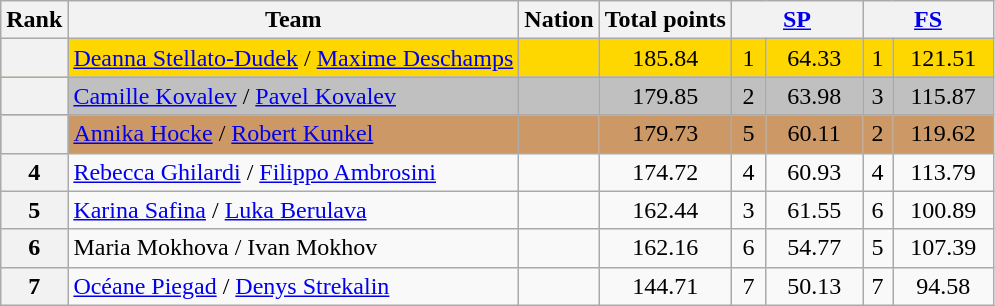<table class="wikitable sortable" style="text-align:left">
<tr>
<th scope="col">Rank</th>
<th scope="col">Team</th>
<th scope="col">Nation</th>
<th scope="col">Total points</th>
<th scope="col" colspan="2" width="80px"><a href='#'>SP</a></th>
<th scope="col" colspan="2" width="80px"><a href='#'>FS</a></th>
</tr>
<tr bgcolor="gold">
<th scope="row"></th>
<td><a href='#'>Deanna Stellato-Dudek</a> / <a href='#'>Maxime Deschamps</a></td>
<td></td>
<td align="center">185.84</td>
<td align="center">1</td>
<td align="center">64.33</td>
<td align="center">1</td>
<td align="center">121.51</td>
</tr>
<tr bgcolor="silver">
<th scope="row"></th>
<td><a href='#'>Camille Kovalev</a> / <a href='#'>Pavel Kovalev</a></td>
<td></td>
<td align="center">179.85</td>
<td align="center">2</td>
<td align="center">63.98</td>
<td align="center">3</td>
<td align="center">115.87</td>
</tr>
<tr bgcolor="cc9966">
<th scope="row"></th>
<td><a href='#'>Annika Hocke</a> / <a href='#'>Robert Kunkel</a></td>
<td></td>
<td align="center">179.73</td>
<td align="center">5</td>
<td align="center">60.11</td>
<td align="center">2</td>
<td align="center">119.62</td>
</tr>
<tr>
<th scope="row">4</th>
<td><a href='#'>Rebecca Ghilardi</a> / <a href='#'>Filippo Ambrosini</a></td>
<td></td>
<td align="center">174.72</td>
<td align="center">4</td>
<td align="center">60.93</td>
<td align="center">4</td>
<td align="center">113.79</td>
</tr>
<tr>
<th scope="row">5</th>
<td><a href='#'>Karina Safina</a> / <a href='#'>Luka Berulava</a></td>
<td></td>
<td align="center">162.44</td>
<td align="center">3</td>
<td align="center">61.55</td>
<td align="center">6</td>
<td align="center">100.89</td>
</tr>
<tr>
<th scope="row">6</th>
<td>Maria Mokhova / Ivan Mokhov</td>
<td></td>
<td align="center">162.16</td>
<td align="center">6</td>
<td align="center">54.77</td>
<td align="center">5</td>
<td align="center">107.39</td>
</tr>
<tr>
<th scope="row">7</th>
<td><a href='#'>Océane Piegad</a> / <a href='#'>Denys Strekalin</a></td>
<td></td>
<td align="center">144.71</td>
<td align="center">7</td>
<td align="center">50.13</td>
<td align="center">7</td>
<td align="center">94.58</td>
</tr>
</table>
